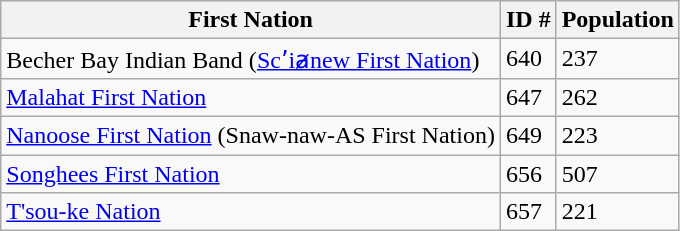<table class="wikitable">
<tr>
<th>First Nation</th>
<th>ID #</th>
<th>Population</th>
</tr>
<tr>
<td>Becher Bay Indian Band (<a href='#'>Scʼiⱥnew First Nation</a>)</td>
<td>640</td>
<td>237</td>
</tr>
<tr>
<td><a href='#'>Malahat First Nation</a></td>
<td>647</td>
<td>262</td>
</tr>
<tr>
<td><a href='#'>Nanoose First Nation</a> (Snaw-naw-AS First Nation)</td>
<td>649</td>
<td>223 </td>
</tr>
<tr>
<td><a href='#'>Songhees First Nation</a></td>
<td>656</td>
<td>507 </td>
</tr>
<tr>
<td><a href='#'>T'sou-ke Nation</a></td>
<td>657</td>
<td>221 </td>
</tr>
</table>
